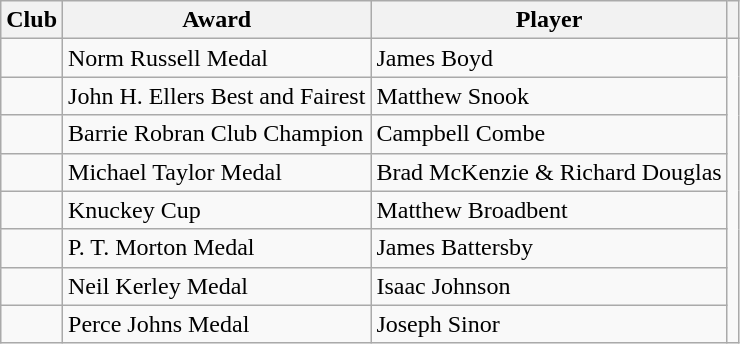<table class=wikitable>
<tr>
<th>Club</th>
<th>Award</th>
<th>Player</th>
<th></th>
</tr>
<tr>
<td></td>
<td>Norm Russell Medal</td>
<td>James Boyd</td>
<td rowspan="8" align="center"></td>
</tr>
<tr>
<td></td>
<td>John H. Ellers Best and Fairest</td>
<td>Matthew Snook</td>
</tr>
<tr>
<td></td>
<td>Barrie Robran Club Champion</td>
<td>Campbell Combe</td>
</tr>
<tr>
<td></td>
<td>Michael Taylor Medal</td>
<td>Brad McKenzie & Richard Douglas</td>
</tr>
<tr>
<td></td>
<td>Knuckey Cup</td>
<td>Matthew Broadbent</td>
</tr>
<tr>
<td></td>
<td>P. T. Morton Medal</td>
<td>James Battersby</td>
</tr>
<tr>
<td></td>
<td>Neil Kerley Medal</td>
<td>Isaac Johnson</td>
</tr>
<tr>
<td></td>
<td>Perce Johns Medal</td>
<td>Joseph Sinor</td>
</tr>
</table>
